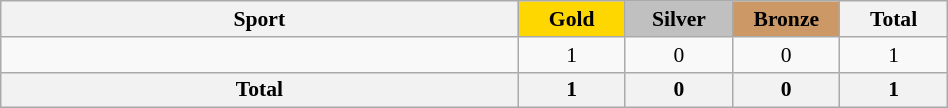<table class="wikitable" style="text-align:center; font-size:90%;" width=50%>
<tr>
<th>Sport</th>
<td style="background:gold; width:4.5em; font-weight:bold;">Gold</td>
<td style="background:silver; width:4.5em; font-weight:bold;">Silver</td>
<td style="background:#cc9966; width:4.5em; font-weight:bold;">Bronze</td>
<th style="width:4.5em; font-weight:bold;">Total</th>
</tr>
<tr>
<td align=left></td>
<td>1</td>
<td>0</td>
<td>0</td>
<td>1</td>
</tr>
<tr>
<th>Total</th>
<th>1</th>
<th>0</th>
<th>0</th>
<th>1</th>
</tr>
</table>
